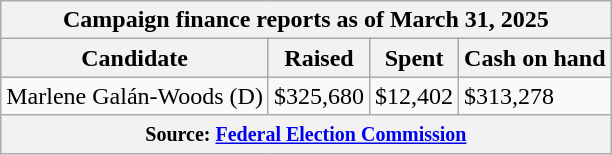<table class="wikitable sortable">
<tr>
<th colspan=4>Campaign finance reports as of March 31, 2025</th>
</tr>
<tr style="text-align:center;">
<th>Candidate</th>
<th>Raised</th>
<th>Spent</th>
<th>Cash on hand</th>
</tr>
<tr>
<td>Marlene Galán-Woods (D)</td>
<td>$325,680</td>
<td>$12,402</td>
<td>$313,278</td>
</tr>
<tr>
<th colspan="4"><small>Source: <a href='#'>Federal Election Commission</a></small></th>
</tr>
</table>
